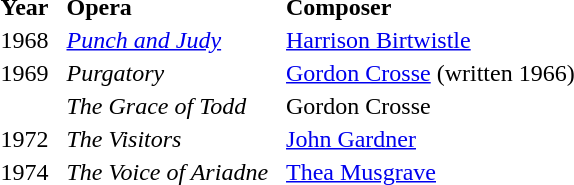<table>
<tr>
<td><strong>Year</strong></td>
<td><strong>Opera</strong></td>
<td><strong>Composer</strong></td>
</tr>
<tr>
<td>1968  </td>
<td><em><a href='#'>Punch and Judy</a></em></td>
<td><a href='#'>Harrison Birtwistle</a></td>
</tr>
<tr>
<td>1969</td>
<td><em>Purgatory</em></td>
<td><a href='#'>Gordon Crosse</a> <span>(written 1966)</span></td>
</tr>
<tr>
<td></td>
<td><em>The Grace of Todd</em></td>
<td>Gordon Crosse</td>
</tr>
<tr>
<td>1972</td>
<td><em>The Visitors</em></td>
<td><a href='#'>John Gardner</a></td>
</tr>
<tr>
<td>1974</td>
<td><em>The Voice of Ariadne</em>  </td>
<td><a href='#'>Thea Musgrave</a></td>
</tr>
</table>
